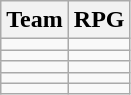<table class=wikitable>
<tr>
<th>Team</th>
<th>RPG</th>
</tr>
<tr>
<td></td>
<td align=center></td>
</tr>
<tr>
<td></td>
<td align=center></td>
</tr>
<tr>
<td></td>
<td align=center></td>
</tr>
<tr>
<td></td>
<td align=center></td>
</tr>
<tr>
<td></td>
<td align=center></td>
</tr>
</table>
